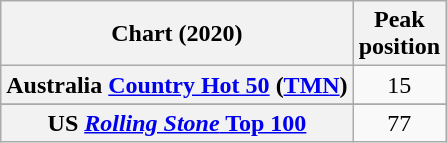<table class="wikitable sortable plainrowheaders" style="text-align:center">
<tr>
<th scope="col">Chart (2020)</th>
<th scope="col">Peak<br>position</th>
</tr>
<tr>
<th scope="row">Australia <a href='#'>Country Hot 50</a> (<a href='#'>TMN</a>)</th>
<td>15</td>
</tr>
<tr>
</tr>
<tr>
</tr>
<tr>
</tr>
<tr>
</tr>
<tr>
</tr>
<tr>
<th scope="row">US <a href='#'><em>Rolling Stone</em> Top 100</a></th>
<td>77</td>
</tr>
</table>
